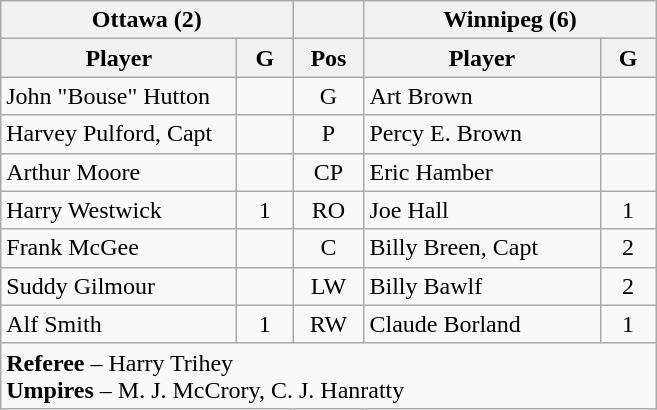<table class="wikitable">
<tr>
<th colspan="2">Ottawa (2)</th>
<th></th>
<th colspan="2">Winnipeg (6)</th>
</tr>
<tr>
<th width="150">Player</th>
<th width="30">G</th>
<th width="40">Pos</th>
<th width="150">Player</th>
<th width="30">G</th>
</tr>
<tr align="center">
<td align="left">John "Bouse" Hutton</td>
<td></td>
<td align="center">G</td>
<td align="left">Art Brown</td>
<td></td>
</tr>
<tr align="center">
<td align="left">Harvey Pulford, Capt</td>
<td></td>
<td align="center">P</td>
<td align="left">Percy E. Brown</td>
<td></td>
</tr>
<tr align="center">
<td align="left">Arthur Moore</td>
<td></td>
<td align="center">CP</td>
<td align="left">Eric Hamber</td>
<td></td>
</tr>
<tr align="center">
<td align="left">Harry Westwick</td>
<td>1</td>
<td align="center">RO</td>
<td align="left">Joe Hall</td>
<td>1</td>
</tr>
<tr align="center">
<td align="left">Frank McGee</td>
<td></td>
<td align="center">C</td>
<td align="left">Billy Breen, Capt</td>
<td>2</td>
</tr>
<tr align="center">
<td align="left">Suddy Gilmour</td>
<td></td>
<td align="center">LW</td>
<td align="left">Billy Bawlf</td>
<td>2</td>
</tr>
<tr align="center">
<td align="left">Alf Smith</td>
<td>1</td>
<td>RW</td>
<td align="left">Claude Borland</td>
<td>1</td>
</tr>
<tr>
<td colspan="5"><strong>Referee</strong> – Harry Trihey<br><strong>Umpires</strong> – M. J. McCrory, C. J. Hanratty</td>
</tr>
</table>
